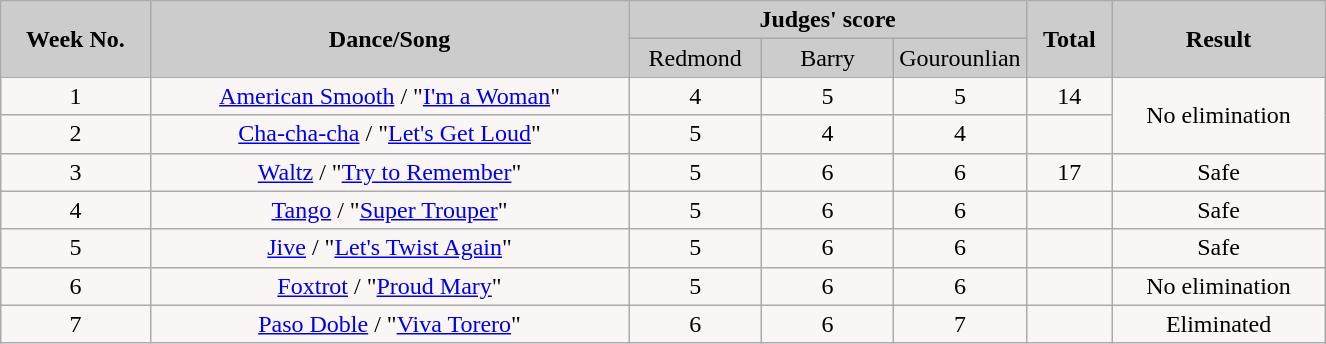<table class="wikitable collapsible">
<tr>
<th rowspan="2" style="background:#ccc; text-align:Center;"><strong>Week No.</strong></th>
<th rowspan="2" style="background:#ccc; text-align:Center;"><strong>Dance/Song</strong></th>
<th colspan="3" style="background:#ccc; text-align:Center;"><strong>Judges' score</strong></th>
<th rowspan="2" style="background:#ccc; text-align:Center;"><strong>Total</strong></th>
<th rowspan="2" style="background:#ccc; text-align:Center;"><strong>Result</strong></th>
</tr>
<tr style="text-align:center; background:#ccc;">
<td style="width:10%; ">Redmond</td>
<td style="width:10%; ">Barry</td>
<td style="width:10%; ">Gourounlian</td>
</tr>
<tr style="text-align:center; background:#faf6f6;">
<td>1</td>
<td><a href='#'>American Smooth</a> / "<a href='#'>I'm a Woman</a>"</td>
<td>4</td>
<td>5</td>
<td>5</td>
<td>14</td>
<td rowspan="2">No elimination</td>
</tr>
<tr style="text-align:center; background:#faf6f6;">
<td>2</td>
<td><a href='#'>Cha-cha-cha</a> / "<a href='#'>Let's Get Loud</a>"</td>
<td>5</td>
<td>4</td>
<td>4</td>
<td></td>
</tr>
<tr style="text-align:center; background:#faf6f6;">
<td>3</td>
<td><a href='#'>Waltz</a> / "<a href='#'>Try to Remember</a>"</td>
<td>5</td>
<td>6</td>
<td>6</td>
<td>17</td>
<td>Safe</td>
</tr>
<tr style="text-align:center; background:#faf6f6;">
<td>4</td>
<td><a href='#'>Tango</a> / "<a href='#'>Super Trouper</a>"</td>
<td>5</td>
<td>6</td>
<td>6</td>
<td></td>
<td>Safe</td>
</tr>
<tr style="text-align:center; background:#faf6f6;">
<td>5</td>
<td><a href='#'>Jive</a> / "<a href='#'>Let's Twist Again</a>"</td>
<td>5</td>
<td>6</td>
<td>6</td>
<td></td>
<td>Safe</td>
</tr>
<tr style="text-align:center; background:#faf6f6;">
<td>6</td>
<td><a href='#'>Foxtrot</a> / "<a href='#'>Proud Mary</a>"</td>
<td>5</td>
<td>6</td>
<td>6</td>
<td></td>
<td>No elimination</td>
</tr>
<tr style="text-align:center; background:#faf6f6;">
<td>7</td>
<td><a href='#'>Paso Doble</a> / "<a href='#'>Viva Torero</a>"</td>
<td>6</td>
<td>6</td>
<td>7</td>
<td></td>
<td>Eliminated</td>
</tr>
</table>
